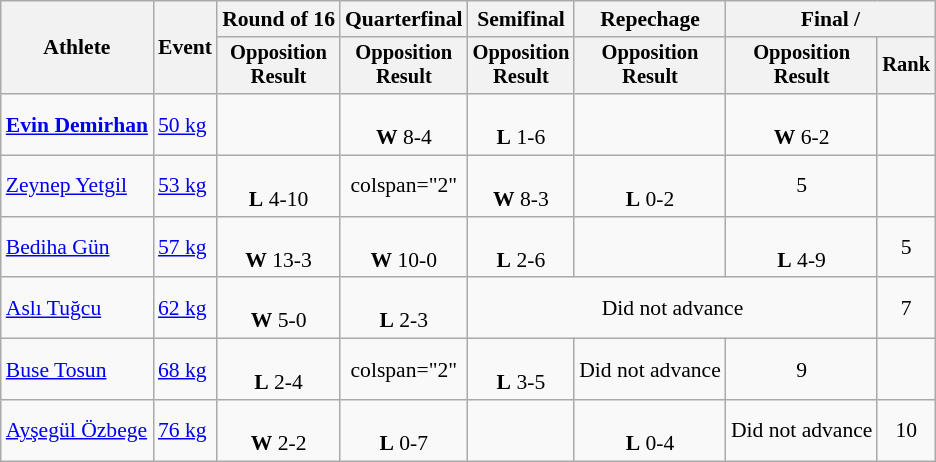<table class="wikitable" style="font-size:90%">
<tr>
<th rowspan="2">Athlete</th>
<th rowspan="2">Event</th>
<th>Round of 16</th>
<th>Quarterfinal</th>
<th>Semifinal</th>
<th>Repechage</th>
<th colspan=2>Final / </th>
</tr>
<tr style="font-size: 95%">
<th>Opposition<br>Result</th>
<th>Opposition<br>Result</th>
<th>Opposition<br>Result</th>
<th>Opposition<br>Result</th>
<th>Opposition<br>Result</th>
<th>Rank</th>
</tr>
<tr align=center>
<td align=left><strong><a href='#'>Evin Demirhan</a></strong></td>
<td align=left><a href='#'>50 kg</a></td>
<td></td>
<td><br><strong>W</strong> 8-4</td>
<td><br><strong>L</strong> 1-6</td>
<td></td>
<td><br><strong>W</strong> 6-2</td>
<td></td>
</tr>
<tr align=center>
<td align=left><a href='#'>Zeynep Yetgil</a></td>
<td align=left><a href='#'>53 kg</a></td>
<td><br><strong>L</strong> 4-10</td>
<td>colspan="2" </td>
<td><br><strong>W</strong> 8-3</td>
<td><br><strong>L</strong> 0-2</td>
<td>5</td>
</tr>
<tr align=center>
<td align=left><a href='#'>Bediha Gün</a></td>
<td align=left><a href='#'>57 kg</a></td>
<td><br><strong>W</strong> 13-3</td>
<td><br><strong>W</strong> 10-0</td>
<td><br><strong>L</strong> 2-6</td>
<td></td>
<td><br><strong>L</strong> 4-9</td>
<td>5</td>
</tr>
<tr align=center>
<td align=left><a href='#'>Aslı Tuğcu</a></td>
<td align=left><a href='#'>62 kg</a></td>
<td><br><strong>W</strong> 5-0</td>
<td><br><strong>L</strong> 2-3</td>
<td colspan="3">Did not advance</td>
<td>7</td>
</tr>
<tr align=center>
<td align=left><a href='#'>Buse Tosun</a></td>
<td align=left><a href='#'>68 kg</a></td>
<td><br><strong>L</strong> 2-4</td>
<td>colspan="2" </td>
<td><br><strong>L</strong> 3-5</td>
<td>Did not advance</td>
<td>9</td>
</tr>
<tr align=center>
<td align=left><a href='#'>Ayşegül Özbege</a></td>
<td align=left><a href='#'>76 kg</a></td>
<td><br><strong>W</strong> 2-2</td>
<td><br><strong>L</strong> 0-7</td>
<td></td>
<td><br><strong>L</strong> 0-4</td>
<td>Did not advance</td>
<td>10</td>
</tr>
</table>
